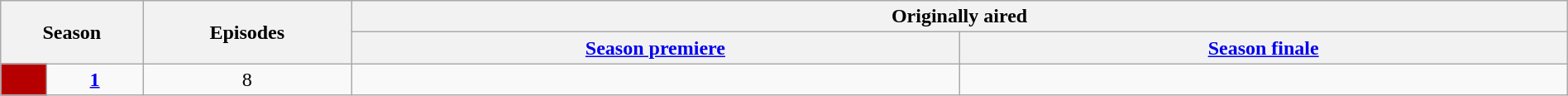<table class="wikitable" style="text-align:center; width:100%;">
<tr>
<th colspan="2" rowspan="2" width=3%>Season</th>
<th rowspan="2" width=5%>Episodes</th>
<th colspan="2">Originally aired</th>
</tr>
<tr>
<th width=15%><a href='#'>Season premiere</a></th>
<th width=15%><a href='#'>Season finale</a></th>
</tr>
<tr>
<td style="background-color:#B60000; height:10px;"></td>
<td><strong><a href='#'>1</a></strong></td>
<td>8</td>
<td></td>
<td></td>
</tr>
</table>
